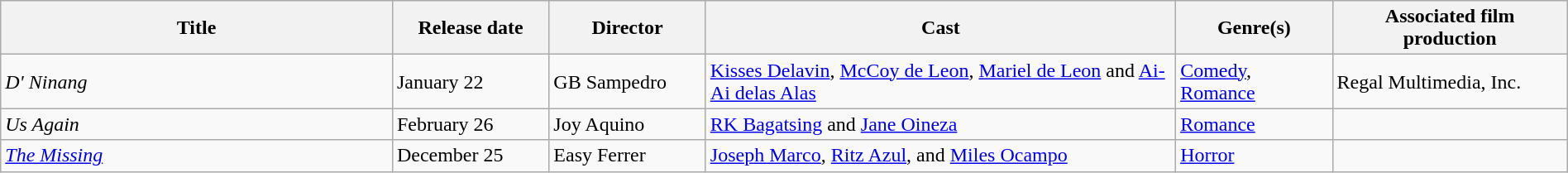<table class="wikitable" style="width:100%;">
<tr>
<th style="width:25%;">Title</th>
<th style="width:10%;">Release date</th>
<th style="width:10%;">Director</th>
<th style="width:30%;">Cast</th>
<th style="width:10%;">Genre(s)</th>
<th style="width:15%;">Associated film production</th>
</tr>
<tr>
<td><em>D' Ninang</em></td>
<td>January 22</td>
<td>GB Sampedro</td>
<td><a href='#'>Kisses Delavin</a>, <a href='#'>McCoy de Leon</a>, <a href='#'>Mariel de Leon</a> and <a href='#'>Ai-Ai delas Alas</a></td>
<td><a href='#'>Comedy</a>, <a href='#'>Romance</a></td>
<td>Regal Multimedia, Inc.</td>
</tr>
<tr>
<td><em>Us Again</em></td>
<td>February 26</td>
<td>Joy Aquino</td>
<td><a href='#'>RK Bagatsing</a> and <a href='#'>Jane Oineza</a></td>
<td><a href='#'>Romance</a></td>
<td></td>
</tr>
<tr>
<td><em><a href='#'>The Missing</a></em></td>
<td>December 25</td>
<td>Easy Ferrer</td>
<td><a href='#'>Joseph Marco</a>, <a href='#'>Ritz Azul</a>, and <a href='#'>Miles Ocampo</a></td>
<td><a href='#'>Horror</a></td>
<td></td>
</tr>
</table>
